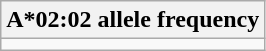<table class="wikitable collapsible collapsed">
<tr>
<th>A*02:02 allele frequency</th>
</tr>
<tr>
<td></td>
</tr>
</table>
